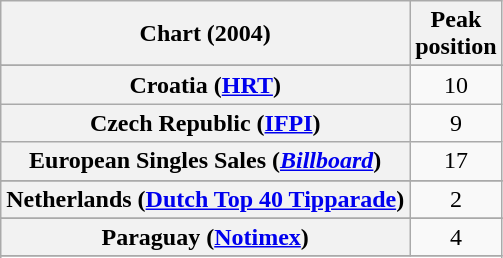<table class="wikitable sortable plainrowheaders" style="text-align:center">
<tr>
<th scope="col">Chart (2004)</th>
<th scope="col">Peak<br>position</th>
</tr>
<tr>
</tr>
<tr>
</tr>
<tr>
</tr>
<tr>
</tr>
<tr>
<th scope=row>Croatia (<a href='#'>HRT</a>)</th>
<td>10</td>
</tr>
<tr>
<th scope="row">Czech Republic (<a href='#'>IFPI</a>)</th>
<td>9</td>
</tr>
<tr>
<th scope="row">European Singles Sales (<a href='#'><em>Billboard</em></a>)</th>
<td>17</td>
</tr>
<tr>
</tr>
<tr>
</tr>
<tr>
</tr>
<tr>
</tr>
<tr>
</tr>
<tr>
<th scope="row">Netherlands (<a href='#'>Dutch Top 40 Tipparade</a>)</th>
<td>2</td>
</tr>
<tr>
</tr>
<tr>
</tr>
<tr>
<th scope="row">Paraguay (<a href='#'>Notimex</a>)</th>
<td>4</td>
</tr>
<tr>
</tr>
<tr>
</tr>
<tr>
</tr>
<tr>
</tr>
<tr>
</tr>
<tr>
</tr>
<tr>
</tr>
</table>
